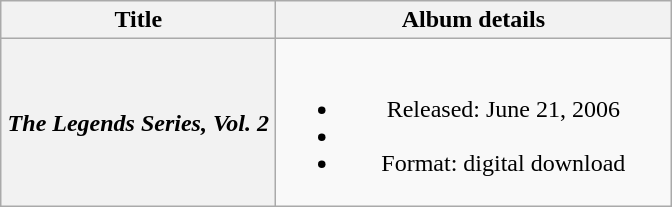<table class="wikitable plainrowheaders" style="text-align:center;">
<tr>
<th scope="col" style="width:11em;">Title</th>
<th scope="col" style="width:16em;">Album details</th>
</tr>
<tr>
<th scope="row"><em>The Legends Series, Vol. 2</em></th>
<td><br><ul><li>Released: June 21, 2006</li><li></li><li>Format: digital download</li></ul></td>
</tr>
</table>
